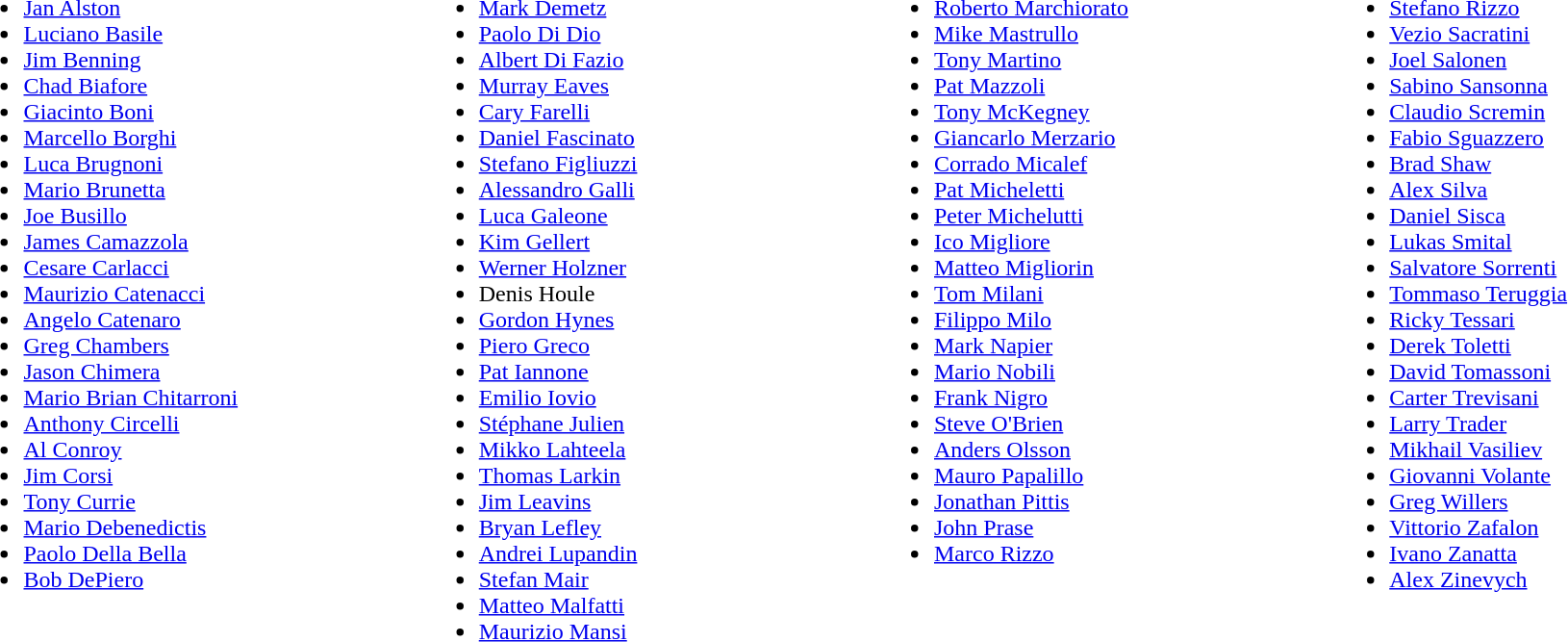<table table width=100%>
<tr>
<td width=20% valign="top"><br><ul><li> <a href='#'>Jan Alston</a></li><li> <a href='#'>Luciano Basile</a></li><li> <a href='#'>Jim Benning</a></li><li> <a href='#'>Chad Biafore</a></li><li> <a href='#'>Giacinto Boni</a></li><li> <a href='#'>Marcello Borghi</a></li><li> <a href='#'>Luca Brugnoni</a></li><li> <a href='#'>Mario Brunetta</a></li><li> <a href='#'>Joe Busillo</a></li><li> <a href='#'>James Camazzola</a></li><li> <a href='#'>Cesare Carlacci</a></li><li> <a href='#'>Maurizio Catenacci</a></li><li> <a href='#'>Angelo Catenaro</a></li><li> <a href='#'>Greg Chambers</a></li><li> <a href='#'>Jason Chimera</a></li><li> <a href='#'>Mario Brian Chitarroni</a></li><li> <a href='#'>Anthony Circelli</a></li><li> <a href='#'>Al Conroy</a></li><li> <a href='#'>Jim Corsi</a></li><li> <a href='#'>Tony Currie</a></li><li> <a href='#'>Mario Debenedictis</a></li><li> <a href='#'>Paolo Della Bella</a></li><li> <a href='#'>Bob DePiero</a></li></ul></td>
<td width=20% valign="top"><br><ul><li> <a href='#'>Mark Demetz</a></li><li> <a href='#'>Paolo Di Dio</a></li><li> <a href='#'>Albert Di Fazio</a></li><li> <a href='#'>Murray Eaves</a></li><li> <a href='#'>Cary Farelli</a></li><li> <a href='#'>Daniel Fascinato</a></li><li> <a href='#'>Stefano Figliuzzi</a></li><li> <a href='#'>Alessandro Galli</a></li><li> <a href='#'>Luca Galeone</a></li><li> <a href='#'>Kim Gellert</a></li><li> <a href='#'>Werner Holzner</a></li><li> Denis Houle</li><li> <a href='#'>Gordon Hynes</a></li><li> <a href='#'>Piero Greco</a></li><li> <a href='#'>Pat Iannone</a></li><li> <a href='#'>Emilio Iovio</a></li><li> <a href='#'>Stéphane Julien</a></li><li> <a href='#'>Mikko Lahteela</a></li><li> <a href='#'>Thomas Larkin</a></li><li> <a href='#'>Jim Leavins</a></li><li> <a href='#'>Bryan Lefley</a></li><li> <a href='#'>Andrei Lupandin</a></li><li> <a href='#'>Stefan Mair</a></li><li> <a href='#'>Matteo Malfatti</a></li><li> <a href='#'>Maurizio Mansi</a></li></ul></td>
<td width=20% valign="top"><br><ul><li> <a href='#'>Roberto Marchiorato</a></li><li> <a href='#'>Mike Mastrullo</a></li><li> <a href='#'>Tony Martino</a></li><li> <a href='#'>Pat Mazzoli</a></li><li> <a href='#'>Tony McKegney</a></li><li> <a href='#'>Giancarlo Merzario</a></li><li> <a href='#'>Corrado Micalef</a></li><li> <a href='#'>Pat Micheletti</a></li><li> <a href='#'>Peter Michelutti</a></li><li> <a href='#'>Ico Migliore</a></li><li> <a href='#'>Matteo Migliorin</a></li><li> <a href='#'>Tom Milani</a></li><li> <a href='#'>Filippo Milo</a></li><li> <a href='#'>Mark Napier</a></li><li> <a href='#'>Mario Nobili</a></li><li> <a href='#'>Frank Nigro</a></li><li> <a href='#'>Steve O'Brien</a></li><li> <a href='#'>Anders Olsson</a></li><li> <a href='#'>Mauro Papalillo</a></li><li> <a href='#'>Jonathan Pittis</a></li><li> <a href='#'>John Prase</a></li><li> <a href='#'>Marco Rizzo</a></li></ul></td>
<td width=20% valign="top"><br><ul><li> <a href='#'>Stefano Rizzo</a></li><li> <a href='#'>Vezio Sacratini</a></li><li> <a href='#'>Joel Salonen</a></li><li> <a href='#'>Sabino Sansonna</a></li><li> <a href='#'>Claudio Scremin</a></li><li> <a href='#'>Fabio Sguazzero</a></li><li> <a href='#'>Brad Shaw</a></li><li> <a href='#'>Alex Silva</a></li><li> <a href='#'>Daniel Sisca</a></li><li> <a href='#'>Lukas Smital</a></li><li> <a href='#'>Salvatore Sorrenti</a></li><li> <a href='#'>Tommaso Teruggia</a></li><li> <a href='#'>Ricky Tessari</a></li><li> <a href='#'>Derek Toletti</a></li><li> <a href='#'>David Tomassoni</a></li><li> <a href='#'>Carter Trevisani</a></li><li> <a href='#'>Larry Trader</a></li><li> <a href='#'>Mikhail Vasiliev</a></li><li> <a href='#'>Giovanni Volante</a></li><li> <a href='#'>Greg Willers</a></li><li> <a href='#'>Vittorio Zafalon</a></li><li> <a href='#'>Ivano Zanatta</a></li><li> <a href='#'>Alex Zinevych</a></li></ul><br></td>
</tr>
</table>
